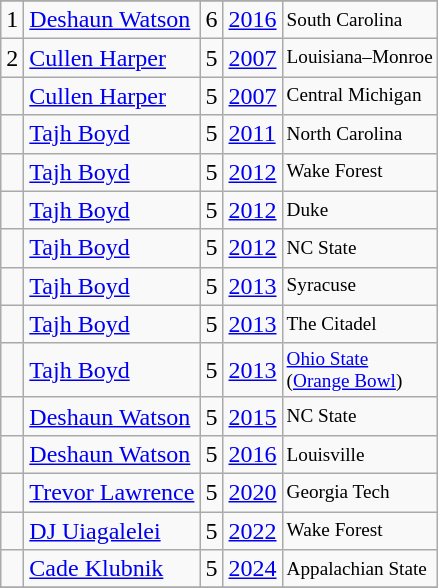<table class="wikitable">
<tr>
</tr>
<tr>
<td>1</td>
<td><a href='#'>Deshaun Watson</a></td>
<td>6</td>
<td><a href='#'>2016</a></td>
<td style="font-size:80%;">South Carolina</td>
</tr>
<tr>
<td>2</td>
<td><a href='#'>Cullen Harper</a></td>
<td>5</td>
<td><a href='#'>2007</a></td>
<td style="font-size:80%;">Louisiana–Monroe</td>
</tr>
<tr>
<td></td>
<td><a href='#'>Cullen Harper</a></td>
<td>5</td>
<td><a href='#'>2007</a></td>
<td style="font-size:80%;">Central Michigan</td>
</tr>
<tr>
<td></td>
<td><a href='#'>Tajh Boyd</a></td>
<td>5</td>
<td><a href='#'>2011</a></td>
<td style="font-size:80%;">North Carolina</td>
</tr>
<tr>
<td></td>
<td><a href='#'>Tajh Boyd</a></td>
<td>5</td>
<td><a href='#'>2012</a></td>
<td style="font-size:80%;">Wake Forest</td>
</tr>
<tr>
<td></td>
<td><a href='#'>Tajh Boyd</a></td>
<td>5</td>
<td><a href='#'>2012</a></td>
<td style="font-size:80%;">Duke</td>
</tr>
<tr>
<td></td>
<td><a href='#'>Tajh Boyd</a></td>
<td>5</td>
<td><a href='#'>2012</a></td>
<td style="font-size:80%;">NC State</td>
</tr>
<tr>
<td></td>
<td><a href='#'>Tajh Boyd</a></td>
<td>5</td>
<td><a href='#'>2013</a></td>
<td style="font-size:80%;">Syracuse</td>
</tr>
<tr>
<td></td>
<td><a href='#'>Tajh Boyd</a></td>
<td>5</td>
<td><a href='#'>2013</a></td>
<td style="font-size:80%;">The Citadel</td>
</tr>
<tr>
<td></td>
<td><a href='#'>Tajh Boyd</a></td>
<td>5</td>
<td><a href='#'>2013</a></td>
<td style="font-size:80%;"><a href='#'>Ohio State</a><br>(<a href='#'>Orange Bowl</a>)</td>
</tr>
<tr>
<td></td>
<td><a href='#'>Deshaun Watson</a></td>
<td>5</td>
<td><a href='#'>2015</a></td>
<td style="font-size:80%;">NC State</td>
</tr>
<tr>
<td></td>
<td><a href='#'>Deshaun Watson</a></td>
<td>5</td>
<td><a href='#'>2016</a></td>
<td style="font-size:80%;">Louisville</td>
</tr>
<tr>
<td></td>
<td><a href='#'>Trevor Lawrence</a></td>
<td>5</td>
<td><a href='#'>2020</a></td>
<td style="font-size:80%;">Georgia Tech</td>
</tr>
<tr>
<td></td>
<td><a href='#'>DJ Uiagalelei</a></td>
<td>5</td>
<td><a href='#'>2022</a></td>
<td style="font-size:80%;">Wake Forest</td>
</tr>
<tr>
<td></td>
<td><a href='#'>Cade Klubnik</a></td>
<td>5</td>
<td><a href='#'>2024</a></td>
<td style="font-size:80%;">Appalachian State</td>
</tr>
<tr>
</tr>
</table>
